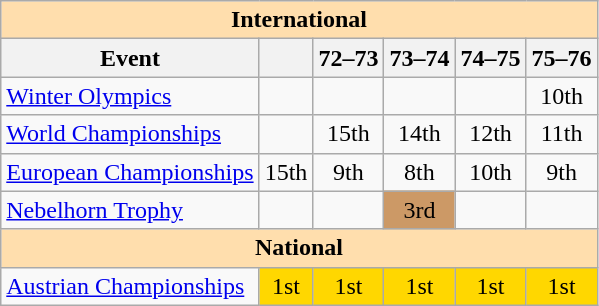<table class="wikitable" style="text-align:center">
<tr>
<th style="background-color: #ffdead; " colspan=6 align=center>International</th>
</tr>
<tr>
<th>Event</th>
<th></th>
<th>72–73</th>
<th>73–74</th>
<th>74–75</th>
<th>75–76</th>
</tr>
<tr>
<td align=left><a href='#'>Winter Olympics</a></td>
<td></td>
<td></td>
<td></td>
<td></td>
<td>10th</td>
</tr>
<tr>
<td align=left><a href='#'>World Championships</a></td>
<td></td>
<td>15th</td>
<td>14th</td>
<td>12th</td>
<td>11th</td>
</tr>
<tr>
<td align=left><a href='#'>European Championships</a></td>
<td>15th</td>
<td>9th</td>
<td>8th</td>
<td>10th</td>
<td>9th</td>
</tr>
<tr>
<td align=left><a href='#'>Nebelhorn Trophy</a></td>
<td></td>
<td></td>
<td bgcolor=cc9966>3rd</td>
<td></td>
<td></td>
</tr>
<tr>
<th style="background-color: #ffdead; " colspan=6 align=center>National</th>
</tr>
<tr>
<td align=left><a href='#'>Austrian Championships</a></td>
<td bgcolor=gold>1st</td>
<td bgcolor=gold>1st</td>
<td bgcolor=gold>1st</td>
<td bgcolor=gold>1st</td>
<td bgcolor=gold>1st</td>
</tr>
</table>
